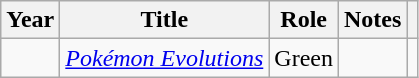<table class="wikitable sortable plainrowheaders">
<tr>
<th>Year</th>
<th>Title</th>
<th>Role</th>
<th class="unsortable">Notes</th>
<th class="unsortable"></th>
</tr>
<tr>
<td></td>
<td><em><a href='#'>Pokémon Evolutions</a></em></td>
<td>Green</td>
<td></td>
<td></td>
</tr>
</table>
